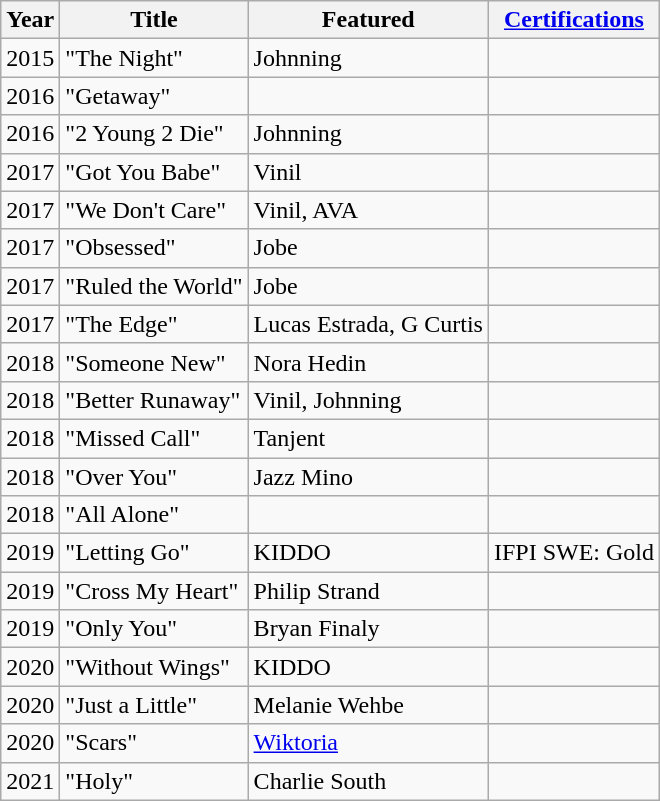<table class="wikitable plainrowheaders">
<tr>
<th scope="col">Year</th>
<th scope="col">Title</th>
<th scope="col">Featured</th>
<th scope="col"><a href='#'>Certifications</a></th>
</tr>
<tr>
<td>2015</td>
<td>"The Night"</td>
<td>Johnning</td>
<td></td>
</tr>
<tr>
<td>2016</td>
<td>"Getaway"</td>
<td></td>
<td></td>
</tr>
<tr>
<td>2016</td>
<td>"2 Young 2 Die"</td>
<td>Johnning</td>
<td></td>
</tr>
<tr>
<td>2017</td>
<td>"Got You Babe"</td>
<td>Vinil</td>
<td></td>
</tr>
<tr>
<td>2017</td>
<td>"We Don't Care"</td>
<td>Vinil, AVA</td>
<td></td>
</tr>
<tr>
<td>2017</td>
<td>"Obsessed"</td>
<td>Jobe</td>
<td></td>
</tr>
<tr>
<td>2017</td>
<td>"Ruled the World"</td>
<td>Jobe</td>
<td></td>
</tr>
<tr>
<td>2017</td>
<td>"The Edge"</td>
<td>Lucas Estrada, G Curtis</td>
<td></td>
</tr>
<tr>
<td>2018</td>
<td>"Someone New"</td>
<td>Nora Hedin</td>
<td></td>
</tr>
<tr>
<td>2018</td>
<td>"Better Runaway"</td>
<td>Vinil, Johnning</td>
<td></td>
</tr>
<tr>
<td>2018</td>
<td>"Missed Call"</td>
<td>Tanjent</td>
<td></td>
</tr>
<tr>
<td>2018</td>
<td>"Over You"</td>
<td>Jazz Mino</td>
<td></td>
</tr>
<tr>
<td>2018</td>
<td>"All Alone"</td>
<td></td>
<td></td>
</tr>
<tr>
<td>2019</td>
<td>"Letting Go"</td>
<td>KIDDO</td>
<td>IFPI SWE: Gold</td>
</tr>
<tr>
<td>2019</td>
<td>"Cross My Heart"</td>
<td>Philip Strand</td>
<td></td>
</tr>
<tr>
<td>2019</td>
<td>"Only You"</td>
<td>Bryan Finaly</td>
<td></td>
</tr>
<tr>
<td>2020</td>
<td>"Without Wings"</td>
<td>KIDDO</td>
<td></td>
</tr>
<tr>
<td>2020</td>
<td>"Just a Little"</td>
<td>Melanie Wehbe</td>
<td></td>
</tr>
<tr>
<td>2020</td>
<td>"Scars"</td>
<td><a href='#'>Wiktoria</a></td>
<td></td>
</tr>
<tr>
<td>2021</td>
<td>"Holy"</td>
<td>Charlie South</td>
<td></td>
</tr>
</table>
